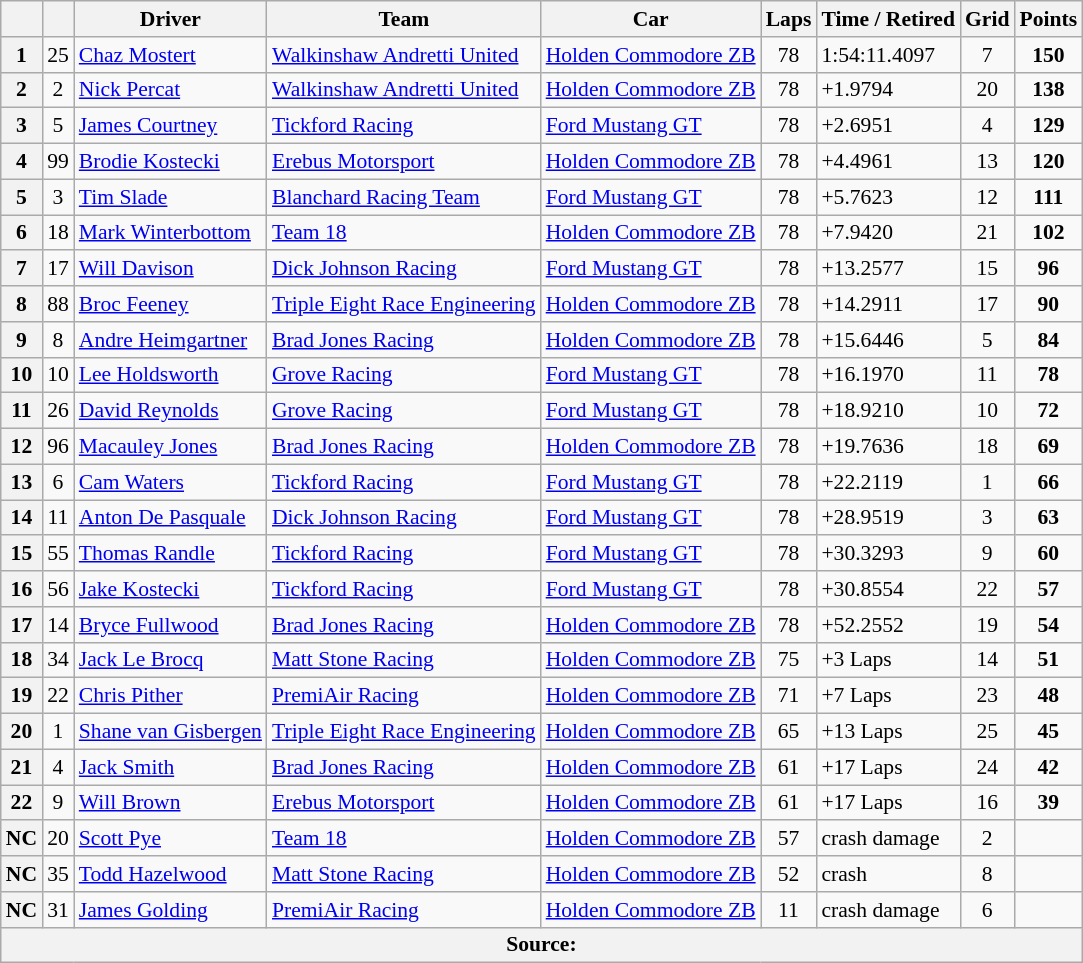<table class="wikitable" style="font-size:90%;">
<tr>
<th></th>
<th></th>
<th>Driver</th>
<th>Team</th>
<th>Car</th>
<th>Laps</th>
<th>Time / Retired</th>
<th>Grid</th>
<th>Points</th>
</tr>
<tr>
<th>1</th>
<td align="center">25</td>
<td> <a href='#'>Chaz Mostert</a></td>
<td><a href='#'>Walkinshaw Andretti United</a></td>
<td><a href='#'>Holden Commodore ZB</a></td>
<td align="center">78</td>
<td>1:54:11.4097</td>
<td align="center">7</td>
<td align="center"><strong>150</strong></td>
</tr>
<tr>
<th>2</th>
<td align="center">2</td>
<td> <a href='#'>Nick Percat</a></td>
<td><a href='#'>Walkinshaw Andretti United</a></td>
<td><a href='#'>Holden Commodore ZB</a></td>
<td align="center">78</td>
<td>+1.9794</td>
<td align="center">20</td>
<td align="center"><strong>138</strong></td>
</tr>
<tr>
<th>3</th>
<td align="center">5</td>
<td> <a href='#'>James Courtney</a></td>
<td><a href='#'>Tickford Racing</a></td>
<td><a href='#'>Ford Mustang GT</a></td>
<td align="center">78</td>
<td>+2.6951</td>
<td align="center">4</td>
<td align="center"><strong>129</strong></td>
</tr>
<tr>
<th>4</th>
<td align="center">99</td>
<td> <a href='#'>Brodie Kostecki</a></td>
<td><a href='#'>Erebus Motorsport</a></td>
<td><a href='#'>Holden Commodore ZB</a></td>
<td align="center">78</td>
<td>+4.4961</td>
<td align="center">13</td>
<td align="center"><strong>120</strong></td>
</tr>
<tr>
<th>5</th>
<td align="center">3</td>
<td> <a href='#'>Tim Slade</a></td>
<td><a href='#'>Blanchard Racing Team</a></td>
<td><a href='#'>Ford Mustang GT</a></td>
<td align="center">78</td>
<td>+5.7623</td>
<td align="center">12</td>
<td align="center"><strong>111</strong></td>
</tr>
<tr>
<th>6</th>
<td align="center">18</td>
<td> <a href='#'>Mark Winterbottom</a></td>
<td><a href='#'>Team 18</a></td>
<td><a href='#'>Holden Commodore ZB</a></td>
<td align="center">78</td>
<td>+7.9420</td>
<td align="center">21</td>
<td align="center"><strong>102</strong></td>
</tr>
<tr>
<th>7</th>
<td align="center">17</td>
<td> <a href='#'>Will Davison</a></td>
<td><a href='#'>Dick Johnson Racing</a></td>
<td><a href='#'>Ford Mustang GT</a></td>
<td align="center">78</td>
<td>+13.2577</td>
<td align="center">15</td>
<td align="center"><strong>96</strong></td>
</tr>
<tr>
<th>8</th>
<td align="center">88</td>
<td> <a href='#'>Broc Feeney</a></td>
<td><a href='#'>Triple Eight Race Engineering</a></td>
<td><a href='#'>Holden Commodore ZB</a></td>
<td align="center">78</td>
<td>+14.2911</td>
<td align="center">17</td>
<td align="center"><strong>90</strong></td>
</tr>
<tr>
<th>9</th>
<td align="center">8</td>
<td> <a href='#'>Andre Heimgartner</a></td>
<td><a href='#'>Brad Jones Racing</a></td>
<td><a href='#'>Holden Commodore ZB</a></td>
<td align="center">78</td>
<td>+15.6446</td>
<td align="center">5</td>
<td align="center"><strong>84</strong></td>
</tr>
<tr>
<th>10</th>
<td align="center">10</td>
<td> <a href='#'>Lee Holdsworth</a></td>
<td><a href='#'>Grove Racing</a></td>
<td><a href='#'>Ford Mustang GT</a></td>
<td align="center">78</td>
<td>+16.1970</td>
<td align="center">11</td>
<td align="center"><strong>78</strong></td>
</tr>
<tr>
<th>11</th>
<td align="center">26</td>
<td> <a href='#'>David Reynolds</a></td>
<td><a href='#'>Grove Racing</a></td>
<td><a href='#'>Ford Mustang GT</a></td>
<td align="center">78</td>
<td>+18.9210</td>
<td align="center">10</td>
<td align="center"><strong>72</strong></td>
</tr>
<tr>
<th>12</th>
<td align="center">96</td>
<td> <a href='#'>Macauley Jones</a></td>
<td><a href='#'>Brad Jones Racing</a></td>
<td><a href='#'>Holden Commodore ZB</a></td>
<td align="center">78</td>
<td>+19.7636</td>
<td align="center">18</td>
<td align="center"><strong>69</strong></td>
</tr>
<tr>
<th>13</th>
<td align="center">6</td>
<td> <a href='#'>Cam Waters</a></td>
<td><a href='#'>Tickford Racing</a></td>
<td><a href='#'>Ford Mustang GT</a></td>
<td align="center">78</td>
<td>+22.2119</td>
<td align="center">1</td>
<td align="center"><strong>66</strong></td>
</tr>
<tr>
<th>14</th>
<td align="center">11</td>
<td> <a href='#'>Anton De Pasquale</a></td>
<td><a href='#'>Dick Johnson Racing</a></td>
<td><a href='#'>Ford Mustang GT</a></td>
<td align="center">78</td>
<td>+28.9519</td>
<td align="center">3</td>
<td align="center"><strong>63</strong></td>
</tr>
<tr>
<th>15</th>
<td align="center">55</td>
<td> <a href='#'>Thomas Randle</a></td>
<td><a href='#'>Tickford Racing</a></td>
<td><a href='#'>Ford Mustang GT</a></td>
<td align="center">78</td>
<td>+30.3293</td>
<td align="center">9</td>
<td align="center"><strong>60</strong></td>
</tr>
<tr>
<th>16</th>
<td align="center">56</td>
<td> <a href='#'>Jake Kostecki</a></td>
<td><a href='#'>Tickford Racing</a></td>
<td><a href='#'>Ford Mustang GT</a></td>
<td align="center">78</td>
<td>+30.8554</td>
<td align="center">22</td>
<td align="center"><strong>57</strong></td>
</tr>
<tr>
<th>17</th>
<td align="center">14</td>
<td> <a href='#'>Bryce Fullwood</a></td>
<td><a href='#'>Brad Jones Racing</a></td>
<td><a href='#'>Holden Commodore ZB</a></td>
<td align="center">78</td>
<td>+52.2552</td>
<td align="center">19</td>
<td align="center"><strong>54</strong></td>
</tr>
<tr>
<th>18</th>
<td align="center">34</td>
<td> <a href='#'>Jack Le Brocq</a></td>
<td><a href='#'>Matt Stone Racing</a></td>
<td><a href='#'>Holden Commodore ZB</a></td>
<td align="center">75</td>
<td>+3 Laps</td>
<td align="center">14</td>
<td align="center"><strong>51</strong></td>
</tr>
<tr>
<th>19</th>
<td align="center">22</td>
<td> <a href='#'>Chris Pither</a></td>
<td><a href='#'>PremiAir Racing</a></td>
<td><a href='#'>Holden Commodore ZB</a></td>
<td align="center">71</td>
<td>+7 Laps</td>
<td align="center">23</td>
<td align="center"><strong>48</strong></td>
</tr>
<tr>
<th>20</th>
<td align="center">1</td>
<td> <a href='#'>Shane van Gisbergen</a></td>
<td><a href='#'>Triple Eight Race Engineering</a></td>
<td><a href='#'>Holden Commodore ZB</a></td>
<td align="center">65</td>
<td>+13 Laps</td>
<td align="center">25</td>
<td align="center"><strong>45</strong></td>
</tr>
<tr>
<th>21</th>
<td align="center">4</td>
<td> <a href='#'>Jack Smith</a></td>
<td><a href='#'>Brad Jones Racing</a></td>
<td><a href='#'>Holden Commodore ZB</a></td>
<td align="center">61</td>
<td>+17 Laps</td>
<td align="center">24</td>
<td align="center"><strong>42</strong></td>
</tr>
<tr>
<th>22</th>
<td align="center">9</td>
<td> <a href='#'>Will Brown</a></td>
<td><a href='#'>Erebus Motorsport</a></td>
<td><a href='#'>Holden Commodore ZB</a></td>
<td align="center">61</td>
<td>+17 Laps</td>
<td align="center">16</td>
<td align="center"><strong>39</strong></td>
</tr>
<tr>
<th>NC</th>
<td align="center">20</td>
<td> <a href='#'>Scott Pye</a></td>
<td><a href='#'>Team 18</a></td>
<td><a href='#'>Holden Commodore ZB</a></td>
<td align="center">57</td>
<td>crash damage</td>
<td align="center">2</td>
<td align="center"></td>
</tr>
<tr>
<th>NC</th>
<td align="center">35</td>
<td> <a href='#'>Todd Hazelwood</a></td>
<td><a href='#'>Matt Stone Racing</a></td>
<td><a href='#'>Holden Commodore ZB</a></td>
<td align="center">52</td>
<td>crash</td>
<td align="center">8</td>
<td align="center"></td>
</tr>
<tr>
<th>NC</th>
<td align="center">31</td>
<td> <a href='#'>James Golding</a></td>
<td><a href='#'>PremiAir Racing</a></td>
<td><a href='#'>Holden Commodore ZB</a></td>
<td align="center">11</td>
<td>crash damage</td>
<td align="center">6</td>
<td align="center"></td>
</tr>
<tr>
<th colspan="9">Source:</th>
</tr>
</table>
